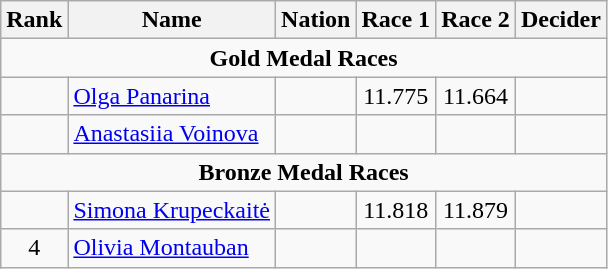<table class="wikitable" style="text-align:center">
<tr>
<th>Rank</th>
<th>Name</th>
<th>Nation</th>
<th>Race 1</th>
<th>Race 2</th>
<th>Decider</th>
</tr>
<tr>
<td colspan=6><strong>Gold Medal Races</strong></td>
</tr>
<tr>
<td></td>
<td align=left><a href='#'>Olga Panarina</a></td>
<td align=left></td>
<td>11.775</td>
<td>11.664</td>
<td></td>
</tr>
<tr>
<td></td>
<td align=left><a href='#'>Anastasiia Voinova</a></td>
<td align=left></td>
<td></td>
<td></td>
<td></td>
</tr>
<tr>
<td colspan=6><strong>Bronze Medal Races</strong></td>
</tr>
<tr>
<td></td>
<td align=left><a href='#'>Simona Krupeckaitė</a></td>
<td align=left></td>
<td>11.818</td>
<td>11.879</td>
<td></td>
</tr>
<tr>
<td>4</td>
<td align=left><a href='#'>Olivia Montauban</a></td>
<td align=left></td>
<td></td>
<td></td>
<td></td>
</tr>
</table>
